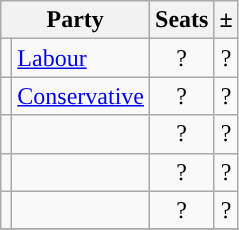<table class="sortable wikitable">
<tr>
<th colspan="2">Party</th>
<th>Seats</th>
<th>±</th>
</tr>
<tr>
<td style="background-color: "></td>
<td><a href='#'>Labour</a></td>
<td align="center">?</td>
<td align="center">?</td>
</tr>
<tr>
<td style="background-color: "></td>
<td><a href='#'>Conservative</a></td>
<td align="center">?</td>
<td align="center">?</td>
</tr>
<tr>
<td style="background-color: "></td>
<td><a href='#'></a></td>
<td align="center">?</td>
<td align="center">?</td>
</tr>
<tr>
<td style="background-color: "></td>
<td><a href='#'></a></td>
<td align="center">?</td>
<td align="center">?</td>
</tr>
<tr>
<td style="background-color: "></td>
<td><a href='#'></a></td>
<td align="center">?</td>
<td align="center">?</td>
</tr>
<tr>
</tr>
</table>
